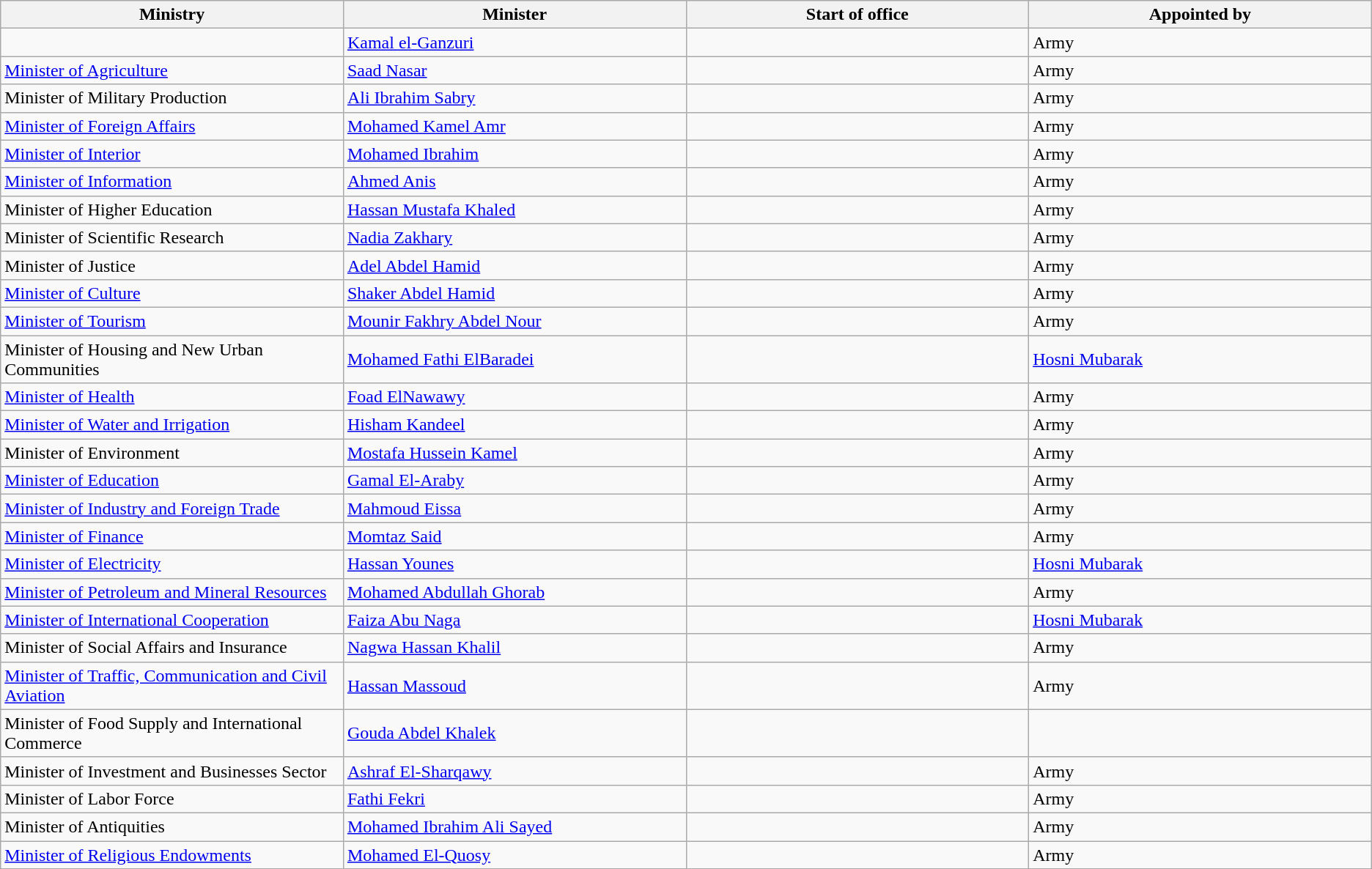<table class="wikitable sortable">
<tr>
<th align=center valign=bottom width="25%">Ministry</th>
<th align=center valign=bottom width="25%">Minister</th>
<th align=center valign=bottom width="25%">Start of office</th>
<th align=center valign=bottom width="25%">Appointed by</th>
</tr>
<tr>
<td></td>
<td><a href='#'>Kamal el-Ganzuri</a></td>
<td></td>
<td>Army</td>
</tr>
<tr>
<td><a href='#'>Minister of Agriculture</a></td>
<td><a href='#'>Saad Nasar</a></td>
<td></td>
<td>Army</td>
</tr>
<tr>
<td>Minister of Military Production</td>
<td><a href='#'>Ali Ibrahim Sabry</a></td>
<td></td>
<td>Army</td>
</tr>
<tr>
<td><a href='#'>Minister of Foreign Affairs</a></td>
<td><a href='#'>Mohamed Kamel Amr</a></td>
<td></td>
<td>Army</td>
</tr>
<tr>
<td><a href='#'>Minister of Interior</a></td>
<td><a href='#'>Mohamed Ibrahim</a></td>
<td></td>
<td>Army</td>
</tr>
<tr>
<td><a href='#'>Minister of Information</a></td>
<td><a href='#'>Ahmed Anis</a></td>
<td></td>
<td>Army</td>
</tr>
<tr>
<td>Minister of Higher Education</td>
<td><a href='#'>Hassan Mustafa Khaled</a></td>
<td></td>
<td>Army</td>
</tr>
<tr>
<td>Minister of Scientific Research</td>
<td><a href='#'>Nadia Zakhary</a></td>
<td></td>
<td>Army</td>
</tr>
<tr>
<td>Minister of Justice</td>
<td><a href='#'>Adel Abdel Hamid</a></td>
<td></td>
<td>Army</td>
</tr>
<tr>
<td><a href='#'>Minister of Culture</a></td>
<td><a href='#'>Shaker Abdel Hamid</a></td>
<td></td>
<td>Army</td>
</tr>
<tr>
<td><a href='#'>Minister of Tourism</a></td>
<td><a href='#'>Mounir Fakhry Abdel Nour</a></td>
<td></td>
<td>Army</td>
</tr>
<tr>
<td>Minister of Housing and New Urban Communities</td>
<td><a href='#'>Mohamed Fathi ElBaradei</a></td>
<td></td>
<td><a href='#'>Hosni Mubarak</a></td>
</tr>
<tr>
<td><a href='#'>Minister of Health</a></td>
<td><a href='#'>Foad ElNawawy</a></td>
<td></td>
<td>Army</td>
</tr>
<tr>
<td><a href='#'>Minister of Water and Irrigation</a></td>
<td><a href='#'>Hisham Kandeel</a></td>
<td></td>
<td>Army</td>
</tr>
<tr>
<td>Minister of Environment</td>
<td><a href='#'>Mostafa Hussein Kamel</a></td>
<td></td>
<td>Army</td>
</tr>
<tr>
<td><a href='#'>Minister of Education</a></td>
<td><a href='#'>Gamal El-Araby</a></td>
<td></td>
<td>Army</td>
</tr>
<tr>
<td><a href='#'>Minister of Industry and Foreign Trade</a></td>
<td><a href='#'>Mahmoud Eissa</a></td>
<td></td>
<td>Army</td>
</tr>
<tr>
<td><a href='#'>Minister of Finance</a></td>
<td><a href='#'>Momtaz Said</a></td>
<td></td>
<td>Army</td>
</tr>
<tr>
<td><a href='#'>Minister of Electricity</a></td>
<td><a href='#'>Hassan Younes</a></td>
<td></td>
<td><a href='#'>Hosni Mubarak</a></td>
</tr>
<tr>
<td><a href='#'>Minister of Petroleum and Mineral Resources</a></td>
<td><a href='#'>Mohamed Abdullah Ghorab</a></td>
<td></td>
<td>Army</td>
</tr>
<tr>
<td><a href='#'>Minister of International Cooperation</a></td>
<td><a href='#'>Faiza Abu Naga</a></td>
<td></td>
<td><a href='#'>Hosni Mubarak</a></td>
</tr>
<tr>
<td>Minister of Social Affairs and Insurance</td>
<td><a href='#'>Nagwa Hassan Khalil</a></td>
<td></td>
<td>Army</td>
</tr>
<tr>
<td><a href='#'>Minister of Traffic, Communication and Civil Aviation</a></td>
<td><a href='#'>Hassan Massoud</a></td>
<td></td>
<td>Army</td>
</tr>
<tr>
<td>Minister of Food Supply and International Commerce</td>
<td><a href='#'>Gouda Abdel Khalek</a></td>
<td></td>
<td></td>
</tr>
<tr>
<td>Minister of Investment and Businesses Sector</td>
<td><a href='#'>Ashraf El-Sharqawy</a></td>
<td></td>
<td>Army</td>
</tr>
<tr>
<td>Minister of Labor Force</td>
<td><a href='#'>Fathi Fekri</a></td>
<td></td>
<td>Army</td>
</tr>
<tr>
<td>Minister of Antiquities</td>
<td><a href='#'>Mohamed Ibrahim Ali Sayed</a></td>
<td></td>
<td>Army</td>
</tr>
<tr>
<td><a href='#'>Minister of Religious Endowments</a></td>
<td><a href='#'>Mohamed El-Quosy</a></td>
<td></td>
<td>Army</td>
</tr>
</table>
